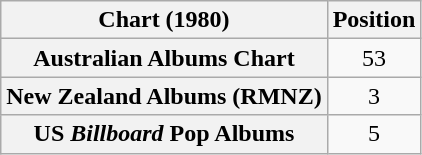<table class="wikitable sortable plainrowheaders" style="text-align:center;">
<tr>
<th scope="col">Chart (1980)</th>
<th scope="col">Position</th>
</tr>
<tr>
<th scope="row">Australian Albums Chart</th>
<td>53</td>
</tr>
<tr>
<th scope="row">New Zealand Albums (RMNZ)</th>
<td>3</td>
</tr>
<tr>
<th scope="row">US <em>Billboard</em> Pop Albums</th>
<td>5</td>
</tr>
</table>
